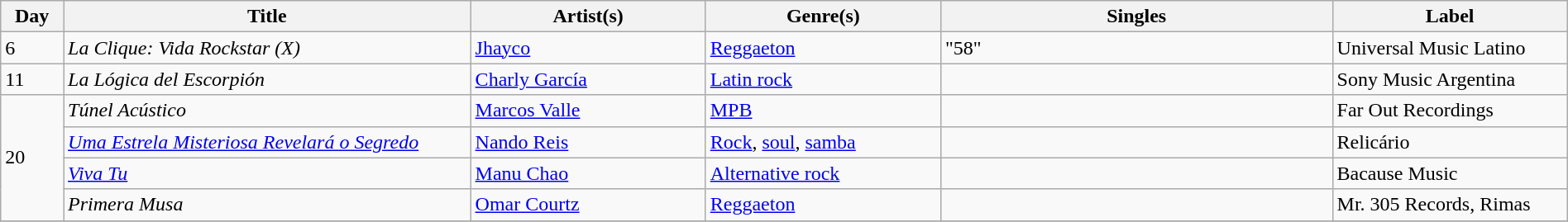<table class="wikitable" style="width:100%; margin-bottom:4px">
<tr>
<th scope="col" width="4%">Day</th>
<th scope="col" width="26%">Title</th>
<th scope="col" width="15%">Artist(s)</th>
<th scope="col" width="15%">Genre(s)</th>
<th scope="col" width="25%">Singles</th>
<th scope="col" width="15%">Label</th>
</tr>
<tr>
<td>6</td>
<td><em>La Clique: Vida Rockstar (X)</em></td>
<td><a href='#'>Jhayco</a></td>
<td><a href='#'>Reggaeton</a></td>
<td>"58"</td>
<td>Universal Music Latino</td>
</tr>
<tr>
<td>11</td>
<td><em>La Lógica del Escorpión</em></td>
<td><a href='#'>Charly García</a></td>
<td><a href='#'>Latin rock</a></td>
<td></td>
<td>Sony Music Argentina</td>
</tr>
<tr>
<td rowspan="4">20</td>
<td><em>Túnel Acústico</em></td>
<td><a href='#'>Marcos Valle</a></td>
<td><a href='#'>MPB</a></td>
<td></td>
<td>Far Out Recordings</td>
</tr>
<tr>
<td><em><a href='#'>Uma Estrela Misteriosa Revelará o Segredo</a></em></td>
<td><a href='#'>Nando Reis</a></td>
<td><a href='#'>Rock</a>, <a href='#'>soul</a>, <a href='#'>samba</a></td>
<td></td>
<td>Relicário</td>
</tr>
<tr>
<td><em><a href='#'>Viva Tu</a></em></td>
<td><a href='#'>Manu Chao</a></td>
<td><a href='#'>Alternative rock</a></td>
<td></td>
<td>Bacause Music</td>
</tr>
<tr>
<td><em>Primera Musa</em></td>
<td><a href='#'>Omar Courtz</a></td>
<td><a href='#'>Reggaeton</a></td>
<td></td>
<td>Mr. 305 Records, Rimas</td>
</tr>
<tr>
</tr>
</table>
